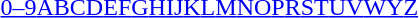<table id="toc" class="toc" summary="Class">
<tr>
<th></th>
</tr>
<tr>
<td style="text-align:center;"><a href='#'>0–9</a><a href='#'>A</a><a href='#'>B</a><a href='#'>C</a><a href='#'>D</a><a href='#'>E</a><a href='#'>F</a><a href='#'>G</a><a href='#'>H</a><a href='#'>I</a><a href='#'>J</a><a href='#'>K</a><a href='#'>L</a><a href='#'>M</a><a href='#'>N</a><a href='#'>O</a><a href='#'>P</a><a href='#'>R</a><a href='#'>S</a><a href='#'>T</a><a href='#'>U</a><a href='#'>V</a><a href='#'>W</a><a href='#'>Y</a><a href='#'>Z</a></td>
</tr>
</table>
